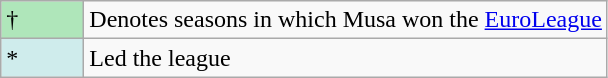<table class="wikitable">
<tr>
<td style="background:#AFE6BA; width:3em;">†</td>
<td>Denotes seasons in which Musa won the <a href='#'>EuroLeague</a></td>
</tr>
<tr>
<td style="background:#CFECEC; width:1em">*</td>
<td>Led the league</td>
</tr>
</table>
